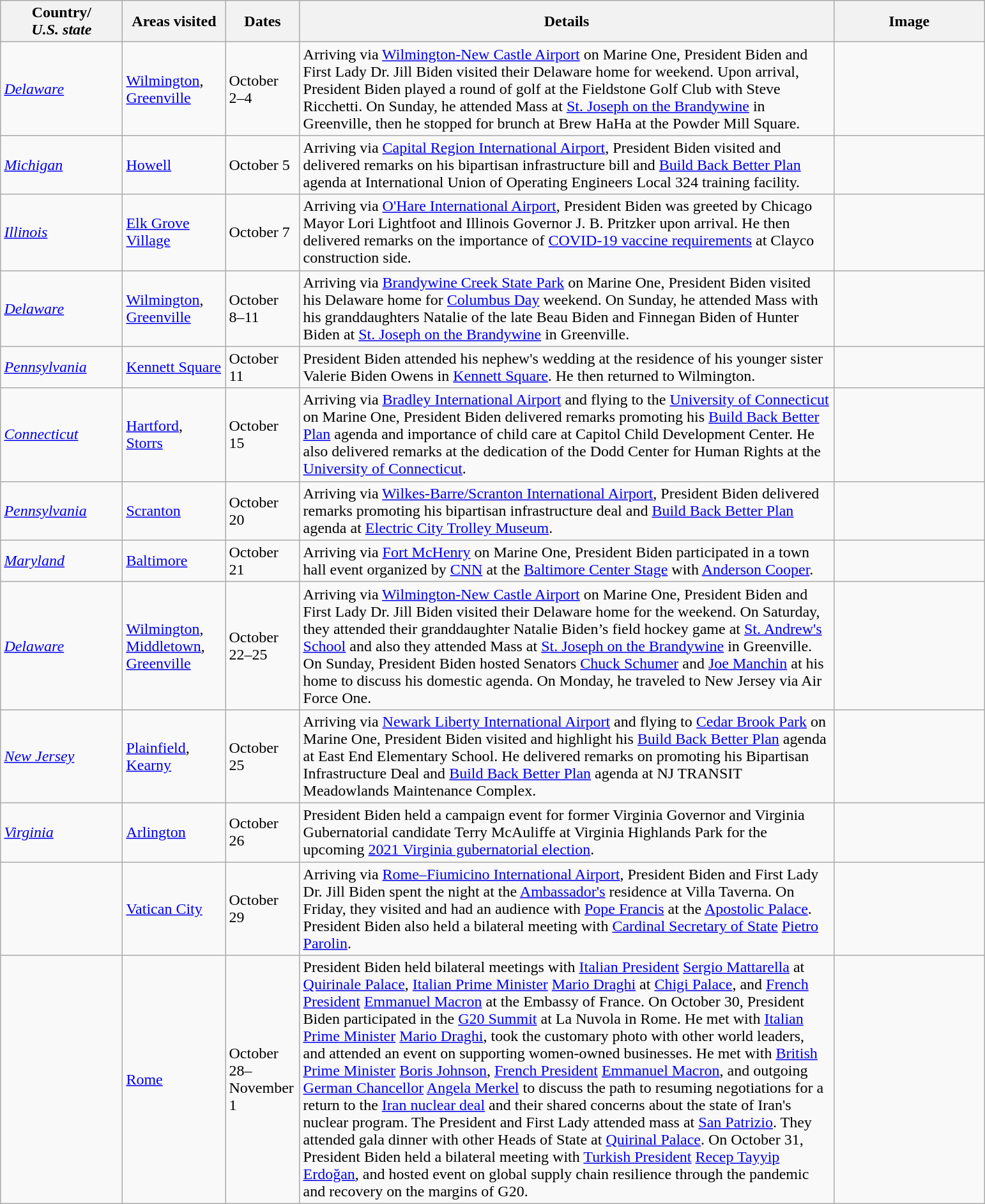<table class="wikitable" style="margin: 1em auto 1em auto">
<tr>
<th width="120">Country/<br><em>U.S. state</em></th>
<th width="100">Areas visited</th>
<th width="70">Dates</th>
<th width="550">Details</th>
<th width="150">Image</th>
</tr>
<tr>
<td> <em><a href='#'>Delaware</a></em></td>
<td><a href='#'>Wilmington</a>, <a href='#'>Greenville</a></td>
<td>October 2–4</td>
<td>Arriving via <a href='#'>Wilmington-New Castle Airport</a> on Marine One, President Biden and First Lady Dr. Jill Biden visited their Delaware home for weekend. Upon arrival, President Biden played a round of golf at the Fieldstone Golf Club with Steve Ricchetti. On Sunday, he attended Mass at <a href='#'>St. Joseph on the Brandywine</a> in Greenville, then he stopped for brunch at Brew HaHa at the Powder Mill Square.</td>
<td></td>
</tr>
<tr>
<td> <em><a href='#'>Michigan</a></em></td>
<td><a href='#'>Howell</a></td>
<td>October 5</td>
<td>Arriving via <a href='#'>Capital Region International Airport</a>, President Biden visited and delivered remarks on his bipartisan infrastructure bill and <a href='#'>Build Back Better Plan</a> agenda at International Union of Operating Engineers Local 324 training facility.</td>
<td></td>
</tr>
<tr>
<td> <em><a href='#'>Illinois</a></em></td>
<td><a href='#'>Elk Grove Village</a></td>
<td>October 7</td>
<td>Arriving via <a href='#'>O'Hare International Airport</a>, President Biden was greeted by Chicago Mayor Lori Lightfoot and Illinois Governor J. B. Pritzker upon arrival. He then delivered remarks on the importance of <a href='#'>COVID-19 vaccine requirements</a> at Clayco construction side.</td>
<td></td>
</tr>
<tr>
<td> <em><a href='#'>Delaware</a></em></td>
<td><a href='#'>Wilmington</a>, <a href='#'>Greenville</a></td>
<td>October 8–11</td>
<td>Arriving via <a href='#'>Brandywine Creek State Park</a> on Marine One, President Biden visited his Delaware home for <a href='#'>Columbus Day</a> weekend. On Sunday, he attended Mass with his granddaughters Natalie of the late Beau Biden and Finnegan Biden of Hunter Biden at <a href='#'>St. Joseph on the Brandywine</a> in Greenville.</td>
<td></td>
</tr>
<tr>
<td> <em><a href='#'>Pennsylvania</a></em></td>
<td><a href='#'>Kennett Square</a></td>
<td>October 11</td>
<td>President Biden attended his nephew's wedding at the residence of his younger sister Valerie Biden Owens in <a href='#'>Kennett Square</a>. He then returned to Wilmington.</td>
<td></td>
</tr>
<tr>
<td> <em><a href='#'>Connecticut</a></em></td>
<td><a href='#'>Hartford</a>, <a href='#'>Storrs</a></td>
<td>October 15</td>
<td>Arriving via <a href='#'>Bradley International Airport</a> and flying to the <a href='#'>University of Connecticut</a> on Marine One, President Biden delivered remarks promoting his <a href='#'>Build Back Better Plan</a> agenda and importance of child care at Capitol Child Development Center. He also delivered remarks at the dedication of the Dodd Center for Human Rights at the <a href='#'>University of Connecticut</a>.</td>
<td></td>
</tr>
<tr>
<td> <em><a href='#'>Pennsylvania</a></em></td>
<td><a href='#'>Scranton</a></td>
<td>October 20</td>
<td>Arriving via <a href='#'>Wilkes-Barre/Scranton International Airport</a>, President Biden delivered remarks promoting his bipartisan infrastructure deal and <a href='#'>Build Back Better Plan</a> agenda at <a href='#'>Electric City Trolley Museum</a>.</td>
<td></td>
</tr>
<tr>
<td> <em><a href='#'>Maryland</a></em></td>
<td><a href='#'>Baltimore</a></td>
<td>October 21</td>
<td>Arriving via <a href='#'>Fort McHenry</a> on Marine One, President Biden participated in a town hall event organized by <a href='#'>CNN</a> at the <a href='#'>Baltimore Center Stage</a> with <a href='#'>Anderson Cooper</a>.</td>
<td></td>
</tr>
<tr>
<td> <em><a href='#'>Delaware</a></em></td>
<td><a href='#'>Wilmington</a>, <a href='#'>Middletown</a>, <a href='#'>Greenville</a></td>
<td>October 22–25</td>
<td>Arriving via <a href='#'>Wilmington-New Castle Airport</a> on Marine One, President Biden and First Lady Dr. Jill Biden visited their Delaware home for the weekend. On Saturday, they attended their granddaughter Natalie Biden’s field hockey game at <a href='#'>St. Andrew's School</a> and also they attended Mass at <a href='#'>St. Joseph on the Brandywine</a> in Greenville. On Sunday, President Biden hosted Senators <a href='#'>Chuck Schumer</a> and <a href='#'>Joe Manchin</a> at his home to discuss his domestic agenda.  On Monday, he traveled to New Jersey via Air Force One.</td>
<td></td>
</tr>
<tr>
<td> <em><a href='#'>New Jersey</a></em></td>
<td><a href='#'>Plainfield</a>, <a href='#'>Kearny</a></td>
<td>October 25</td>
<td>Arriving via <a href='#'>Newark Liberty International Airport</a> and flying to <a href='#'>Cedar Brook Park</a> on Marine One, President Biden visited and highlight his <a href='#'>Build Back Better Plan</a> agenda at East End Elementary School. He delivered remarks on promoting his Bipartisan Infrastructure Deal and <a href='#'>Build Back Better Plan</a> agenda at NJ TRANSIT Meadowlands Maintenance Complex.</td>
<td></td>
</tr>
<tr>
<td> <em><a href='#'>Virginia</a></em></td>
<td><a href='#'>Arlington</a></td>
<td>October 26</td>
<td>President Biden held a campaign event for former Virginia Governor and Virginia Gubernatorial candidate Terry McAuliffe at Virginia Highlands Park for the upcoming <a href='#'>2021 Virginia gubernatorial election</a>.</td>
<td></td>
</tr>
<tr>
<td></td>
<td><a href='#'>Vatican City</a></td>
<td>October 29</td>
<td>Arriving via <a href='#'>Rome–Fiumicino International Airport</a>, President Biden and First Lady Dr. Jill Biden spent the night at the <a href='#'>Ambassador's</a> residence at Villa Taverna. On Friday, they visited and had an audience with <a href='#'>Pope Francis</a> at the <a href='#'>Apostolic Palace</a>. President Biden also held a bilateral meeting with <a href='#'>Cardinal Secretary of State</a> <a href='#'>Pietro Parolin</a>.</td>
<td></td>
</tr>
<tr>
<td></td>
<td><a href='#'>Rome</a></td>
<td>October 28–November 1</td>
<td>President Biden held bilateral meetings with <a href='#'>Italian President</a> <a href='#'>Sergio Mattarella</a> at <a href='#'>Quirinale Palace</a>, <a href='#'>Italian Prime Minister</a> <a href='#'>Mario Draghi</a> at <a href='#'>Chigi Palace</a>, and <a href='#'>French President</a> <a href='#'>Emmanuel Macron</a> at the Embassy of France. On October 30, President Biden participated in the <a href='#'>G20 Summit</a> at La Nuvola in Rome. He met with <a href='#'>Italian Prime Minister</a> <a href='#'>Mario Draghi</a>, took the customary photo with other world leaders, and attended an event on supporting women-owned businesses. He met with <a href='#'>British Prime Minister</a> <a href='#'>Boris Johnson</a>, <a href='#'>French President</a> <a href='#'>Emmanuel Macron</a>, and outgoing <a href='#'>German Chancellor</a> <a href='#'>Angela Merkel</a> to discuss the path to resuming negotiations for a return to the <a href='#'>Iran nuclear deal</a> and their shared concerns about the state of Iran's nuclear program. The President and First Lady attended mass at <a href='#'>San Patrizio</a>. They attended gala dinner with other Heads of State at <a href='#'>Quirinal Palace</a>. On October 31, President Biden held a bilateral meeting with <a href='#'>Turkish President</a> <a href='#'>Recep Tayyip Erdoğan</a>, and hosted event on global supply chain resilience through the pandemic and recovery on the margins of G20.</td>
<td></td>
</tr>
</table>
